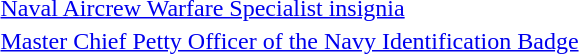<table>
<tr>
<td></td>
<td><a href='#'>Naval Aircrew Warfare Specialist insignia</a></td>
</tr>
<tr>
<td></td>
<td><a href='#'>Master Chief Petty Officer of the Navy Identification Badge</a></td>
</tr>
</table>
